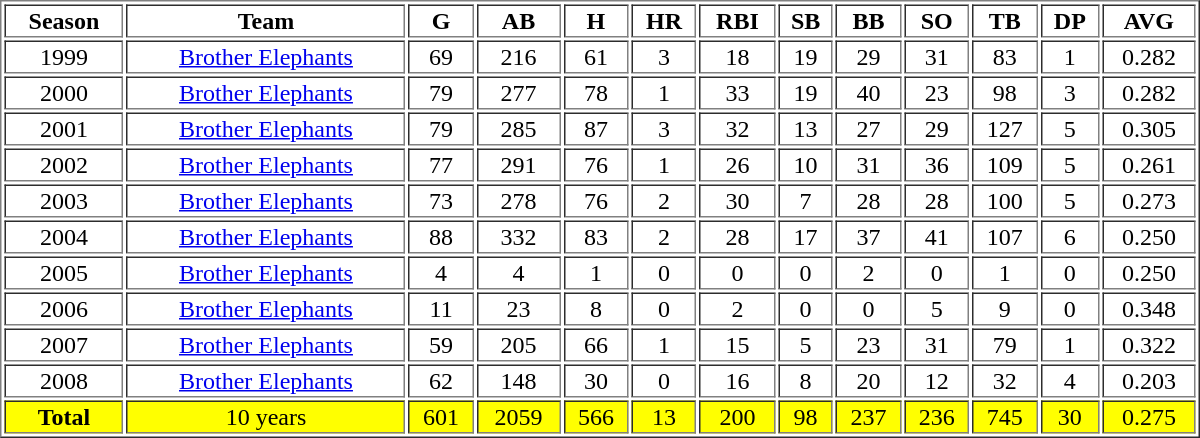<table Border=1 WIDTH=800PX>
<tr align=center>
<th>Season</th>
<th>Team</th>
<th>G</th>
<th>AB</th>
<th>H</th>
<th>HR</th>
<th>RBI</th>
<th>SB</th>
<th>BB</th>
<th>SO</th>
<th>TB</th>
<th>DP</th>
<th>AVG</th>
</tr>
<tr align=center>
<td>1999</td>
<td><a href='#'>Brother Elephants</a></td>
<td>69</td>
<td>216</td>
<td>61</td>
<td>3</td>
<td>18</td>
<td>19</td>
<td>29</td>
<td>31</td>
<td>83</td>
<td>1</td>
<td>0.282</td>
</tr>
<tr align=center>
<td>2000</td>
<td><a href='#'>Brother Elephants</a></td>
<td>79</td>
<td>277</td>
<td>78</td>
<td>1</td>
<td>33</td>
<td>19</td>
<td>40</td>
<td>23</td>
<td>98</td>
<td>3</td>
<td>0.282</td>
</tr>
<tr align=center>
<td>2001</td>
<td><a href='#'>Brother Elephants</a></td>
<td>79</td>
<td>285</td>
<td>87</td>
<td>3</td>
<td>32</td>
<td>13</td>
<td>27</td>
<td>29</td>
<td>127</td>
<td>5</td>
<td>0.305</td>
</tr>
<tr align=center>
<td>2002</td>
<td><a href='#'>Brother Elephants</a></td>
<td>77</td>
<td>291</td>
<td>76</td>
<td>1</td>
<td>26</td>
<td>10</td>
<td>31</td>
<td>36</td>
<td>109</td>
<td>5</td>
<td>0.261</td>
</tr>
<tr align=center>
<td>2003</td>
<td><a href='#'>Brother Elephants</a></td>
<td>73</td>
<td>278</td>
<td>76</td>
<td>2</td>
<td>30</td>
<td>7</td>
<td>28</td>
<td>28</td>
<td>100</td>
<td>5</td>
<td>0.273</td>
</tr>
<tr align=center>
<td>2004</td>
<td><a href='#'>Brother Elephants</a></td>
<td>88</td>
<td>332</td>
<td>83</td>
<td>2</td>
<td>28</td>
<td>17</td>
<td>37</td>
<td>41</td>
<td>107</td>
<td>6</td>
<td>0.250</td>
</tr>
<tr align=center>
<td>2005</td>
<td><a href='#'>Brother Elephants</a></td>
<td>4</td>
<td>4</td>
<td>1</td>
<td>0</td>
<td>0</td>
<td>0</td>
<td>2</td>
<td>0</td>
<td>1</td>
<td>0</td>
<td>0.250</td>
</tr>
<tr align=center>
<td>2006</td>
<td><a href='#'>Brother Elephants</a></td>
<td>11</td>
<td>23</td>
<td>8</td>
<td>0</td>
<td>2</td>
<td>0</td>
<td>0</td>
<td>5</td>
<td>9</td>
<td>0</td>
<td>0.348</td>
</tr>
<tr align=center>
<td>2007</td>
<td><a href='#'>Brother Elephants</a></td>
<td>59</td>
<td>205</td>
<td>66</td>
<td>1</td>
<td>15</td>
<td>5</td>
<td>23</td>
<td>31</td>
<td>79</td>
<td>1</td>
<td>0.322</td>
</tr>
<tr align=center>
<td>2008</td>
<td><a href='#'>Brother Elephants</a></td>
<td>62</td>
<td>148</td>
<td>30</td>
<td>0</td>
<td>16</td>
<td>8</td>
<td>20</td>
<td>12</td>
<td>32</td>
<td>4</td>
<td>0.203</td>
</tr>
<tr align=center style="color:black; background-color:yellow">
<td><strong>Total</strong></td>
<td>10 years</td>
<td>601</td>
<td>2059</td>
<td>566</td>
<td>13</td>
<td>200</td>
<td>98</td>
<td>237</td>
<td>236</td>
<td>745</td>
<td>30</td>
<td>0.275</td>
</tr>
</table>
